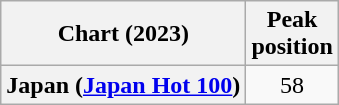<table class="wikitable sortable plainrowheaders" style="text-align:center">
<tr>
<th scope="col">Chart (2023)</th>
<th scope="col">Peak<br>position</th>
</tr>
<tr>
<th scope="row">Japan (<a href='#'>Japan Hot 100</a>)</th>
<td>58</td>
</tr>
</table>
